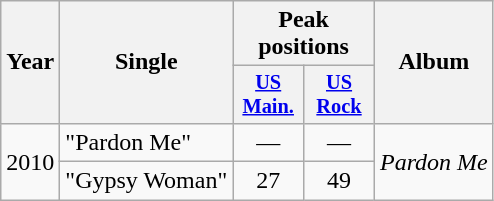<table class="wikitable">
<tr>
<th rowspan="2">Year</th>
<th rowspan="2">Single</th>
<th colspan="2">Peak positions</th>
<th rowspan="2">Album</th>
</tr>
<tr>
<th style="width:3em;font-size:85%"><a href='#'>US<br>Main.</a></th>
<th style="width:3em;font-size:85%"><a href='#'>US<br>Rock</a></th>
</tr>
<tr>
<td rowspan="2">2010</td>
<td>"Pardon Me"</td>
<td style="text-align:center;">—</td>
<td style="text-align:center;">—</td>
<td rowspan="2"><em>Pardon Me</em></td>
</tr>
<tr>
<td>"Gypsy Woman"</td>
<td style="text-align:center;">27</td>
<td style="text-align:center;">49</td>
</tr>
</table>
